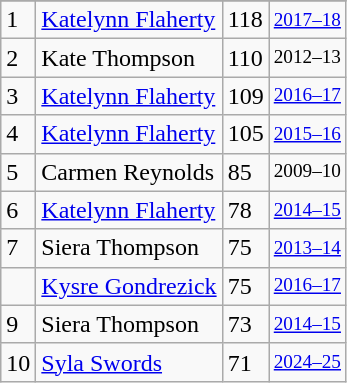<table class="wikitable">
<tr>
</tr>
<tr>
<td>1</td>
<td><a href='#'>Katelynn Flaherty</a></td>
<td>118</td>
<td style="font-size:80%;"><a href='#'>2017–18</a></td>
</tr>
<tr>
<td>2</td>
<td>Kate Thompson</td>
<td>110</td>
<td style="font-size:80%;">2012–13</td>
</tr>
<tr>
<td>3</td>
<td><a href='#'>Katelynn Flaherty</a></td>
<td>109</td>
<td style="font-size:80%;"><a href='#'>2016–17</a></td>
</tr>
<tr>
<td>4</td>
<td><a href='#'>Katelynn Flaherty</a></td>
<td>105</td>
<td style="font-size:80%;"><a href='#'>2015–16</a></td>
</tr>
<tr>
<td>5</td>
<td>Carmen Reynolds</td>
<td>85</td>
<td style="font-size:80%;">2009–10</td>
</tr>
<tr>
<td>6</td>
<td><a href='#'>Katelynn Flaherty</a></td>
<td>78</td>
<td style="font-size:80%;"><a href='#'>2014–15</a></td>
</tr>
<tr>
<td>7</td>
<td>Siera Thompson</td>
<td>75</td>
<td style="font-size:80%;"><a href='#'>2013–14</a></td>
</tr>
<tr>
<td></td>
<td><a href='#'>Kysre Gondrezick</a></td>
<td>75</td>
<td style="font-size:80%;"><a href='#'>2016–17</a></td>
</tr>
<tr>
<td>9</td>
<td>Siera Thompson</td>
<td>73</td>
<td style="font-size:80%;"><a href='#'>2014–15</a></td>
</tr>
<tr>
<td>10</td>
<td><a href='#'>Syla Swords</a></td>
<td>71</td>
<td style="font-size:80%;"><a href='#'>2024–25</a></td>
</tr>
</table>
